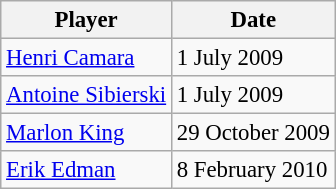<table class="wikitable" style="text-align:center; font-size:95%; text-align:left">
<tr>
<th>Player</th>
<th>Date</th>
</tr>
<tr --->
<td> <a href='#'>Henri Camara</a></td>
<td>1 July 2009</td>
</tr>
<tr --->
<td> <a href='#'>Antoine Sibierski</a></td>
<td>1 July 2009</td>
</tr>
<tr --->
<td> <a href='#'>Marlon King</a></td>
<td>29 October 2009</td>
</tr>
<tr --->
<td> <a href='#'>Erik Edman</a></td>
<td>8 February 2010</td>
</tr>
</table>
